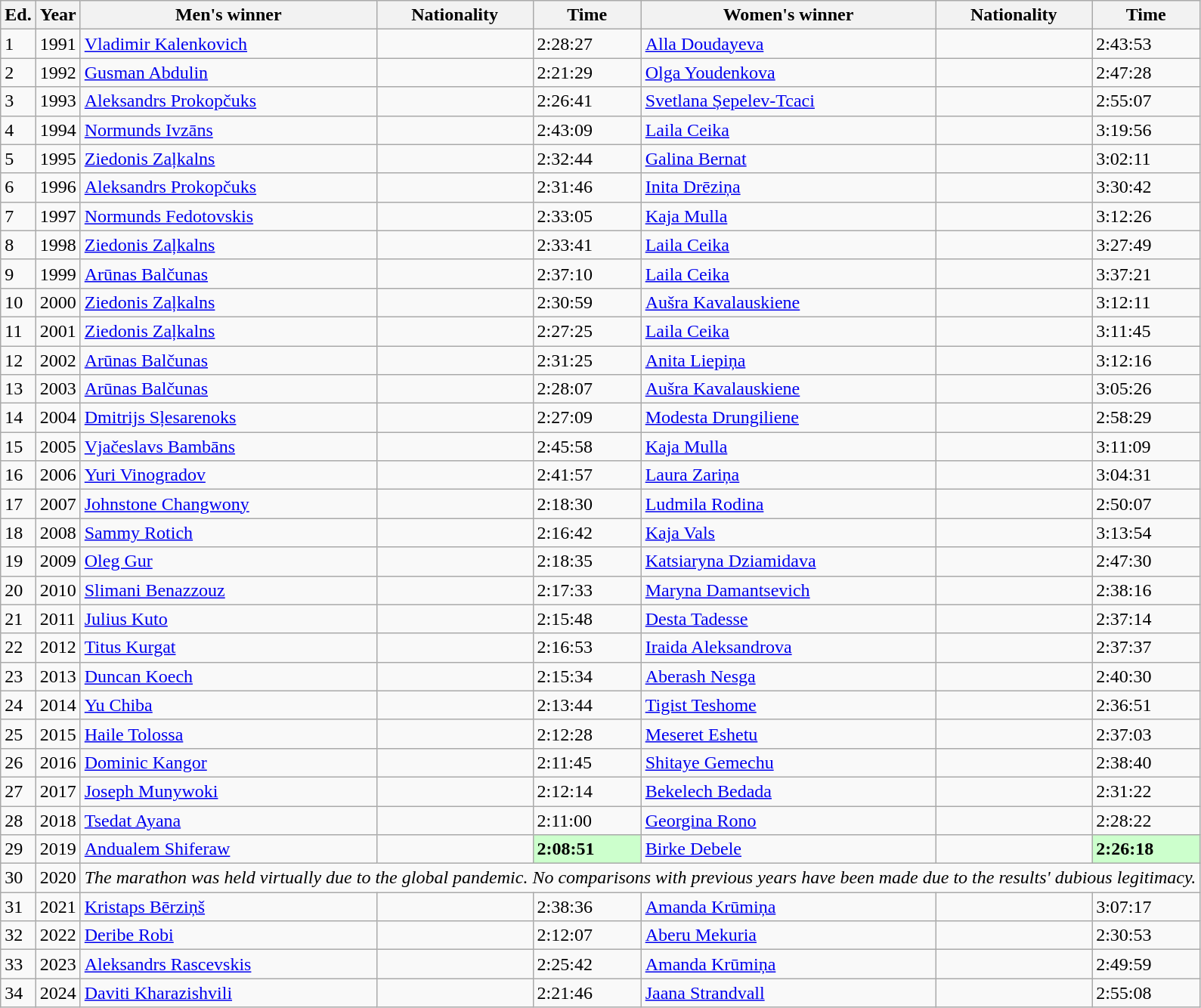<table class="wikitable sortable">
<tr>
<th class="unsortable">Ed.</th>
<th>Year</th>
<th>Men's winner</th>
<th>Nationality</th>
<th>Time</th>
<th>Women's winner</th>
<th>Nationality</th>
<th>Time</th>
</tr>
<tr>
<td>1</td>
<td>1991</td>
<td><a href='#'>Vladimir Kalenkovich</a></td>
<td></td>
<td>2:28:27</td>
<td><a href='#'>Alla Doudayeva</a></td>
<td></td>
<td>2:43:53</td>
</tr>
<tr>
<td>2</td>
<td>1992</td>
<td><a href='#'>Gusman Abdulin</a></td>
<td></td>
<td>2:21:29</td>
<td><a href='#'>Olga Youdenkova</a></td>
<td></td>
<td>2:47:28</td>
</tr>
<tr>
<td>3</td>
<td>1993</td>
<td><a href='#'>Aleksandrs Prokopčuks</a></td>
<td></td>
<td>2:26:41</td>
<td><a href='#'>Svetlana Șepelev-Tcaci</a></td>
<td></td>
<td>2:55:07</td>
</tr>
<tr>
<td>4</td>
<td>1994</td>
<td><a href='#'>Normunds Ivzāns</a></td>
<td></td>
<td>2:43:09</td>
<td><a href='#'>Laila Ceika</a></td>
<td></td>
<td>3:19:56</td>
</tr>
<tr>
<td>5</td>
<td>1995</td>
<td><a href='#'>Ziedonis Zaļkalns</a></td>
<td></td>
<td>2:32:44</td>
<td><a href='#'>Galina Bernat</a></td>
<td></td>
<td>3:02:11</td>
</tr>
<tr>
<td>6</td>
<td>1996</td>
<td><a href='#'>Aleksandrs Prokopčuks</a></td>
<td></td>
<td>2:31:46</td>
<td><a href='#'>Inita Drēziņa</a></td>
<td></td>
<td>3:30:42</td>
</tr>
<tr>
<td>7</td>
<td>1997</td>
<td><a href='#'>Normunds Fedotovskis</a></td>
<td></td>
<td>2:33:05</td>
<td><a href='#'>Kaja Mulla</a></td>
<td></td>
<td>3:12:26</td>
</tr>
<tr>
<td>8</td>
<td>1998</td>
<td><a href='#'>Ziedonis Zaļkalns</a></td>
<td></td>
<td>2:33:41</td>
<td><a href='#'>Laila Ceika</a></td>
<td></td>
<td>3:27:49</td>
</tr>
<tr>
<td>9</td>
<td>1999</td>
<td><a href='#'>Arūnas Balčunas</a></td>
<td></td>
<td>2:37:10</td>
<td><a href='#'>Laila Ceika</a></td>
<td></td>
<td>3:37:21</td>
</tr>
<tr>
<td>10</td>
<td>2000</td>
<td><a href='#'>Ziedonis Zaļkalns</a></td>
<td></td>
<td>2:30:59</td>
<td><a href='#'>Aušra Kavalauskiene</a></td>
<td></td>
<td>3:12:11</td>
</tr>
<tr>
<td>11</td>
<td>2001</td>
<td><a href='#'>Ziedonis Zaļkalns</a></td>
<td></td>
<td>2:27:25</td>
<td><a href='#'>Laila Ceika</a></td>
<td></td>
<td>3:11:45</td>
</tr>
<tr>
<td>12</td>
<td>2002</td>
<td><a href='#'>Arūnas Balčunas</a></td>
<td></td>
<td>2:31:25</td>
<td><a href='#'>Anita Liepiņa</a></td>
<td></td>
<td>3:12:16</td>
</tr>
<tr>
<td>13</td>
<td>2003</td>
<td><a href='#'>Arūnas Balčunas</a></td>
<td></td>
<td>2:28:07</td>
<td><a href='#'>Aušra Kavalauskiene</a></td>
<td></td>
<td>3:05:26</td>
</tr>
<tr>
<td>14</td>
<td>2004</td>
<td><a href='#'>Dmitrijs Sļesarenoks</a></td>
<td></td>
<td>2:27:09</td>
<td><a href='#'>Modesta Drungiliene</a></td>
<td></td>
<td>2:58:29</td>
</tr>
<tr>
<td>15</td>
<td>2005</td>
<td><a href='#'>Vjačeslavs Bambāns</a></td>
<td></td>
<td>2:45:58</td>
<td><a href='#'>Kaja Mulla</a></td>
<td></td>
<td>3:11:09</td>
</tr>
<tr>
<td>16</td>
<td>2006</td>
<td><a href='#'>Yuri Vinogradov</a></td>
<td></td>
<td>2:41:57</td>
<td><a href='#'>Laura Zariņa</a></td>
<td></td>
<td>3:04:31</td>
</tr>
<tr>
<td>17</td>
<td>2007</td>
<td><a href='#'>Johnstone Changwony</a></td>
<td></td>
<td>2:18:30</td>
<td><a href='#'>Ludmila Rodina</a></td>
<td></td>
<td>2:50:07</td>
</tr>
<tr>
<td>18</td>
<td>2008</td>
<td><a href='#'>Sammy Rotich</a></td>
<td></td>
<td>2:16:42</td>
<td><a href='#'>Kaja Vals</a></td>
<td></td>
<td>3:13:54</td>
</tr>
<tr>
<td>19</td>
<td>2009</td>
<td><a href='#'>Oleg Gur</a></td>
<td></td>
<td>2:18:35</td>
<td><a href='#'>Katsiaryna Dziamidava</a></td>
<td></td>
<td>2:47:30</td>
</tr>
<tr>
<td>20</td>
<td>2010</td>
<td><a href='#'>Slimani Benazzouz</a></td>
<td></td>
<td>2:17:33</td>
<td><a href='#'>Maryna Damantsevich</a></td>
<td></td>
<td>2:38:16</td>
</tr>
<tr>
<td>21</td>
<td>2011</td>
<td><a href='#'>Julius Kuto</a></td>
<td></td>
<td>2:15:48</td>
<td><a href='#'>Desta Tadesse</a></td>
<td></td>
<td>2:37:14</td>
</tr>
<tr>
<td>22</td>
<td>2012</td>
<td><a href='#'>Titus Kurgat</a></td>
<td></td>
<td>2:16:53</td>
<td><a href='#'>Iraida Aleksandrova</a></td>
<td></td>
<td>2:37:37</td>
</tr>
<tr>
<td>23</td>
<td>2013</td>
<td><a href='#'>Duncan Koech</a></td>
<td></td>
<td>2:15:34</td>
<td><a href='#'>Aberash Nesga</a></td>
<td></td>
<td>2:40:30</td>
</tr>
<tr>
<td>24</td>
<td>2014</td>
<td><a href='#'>Yu Chiba</a></td>
<td></td>
<td>2:13:44</td>
<td><a href='#'>Tigist Teshome</a></td>
<td></td>
<td>2:36:51</td>
</tr>
<tr>
<td>25</td>
<td>2015</td>
<td><a href='#'>Haile Tolossa</a></td>
<td></td>
<td>2:12:28</td>
<td><a href='#'>Meseret Eshetu</a></td>
<td></td>
<td>2:37:03</td>
</tr>
<tr>
<td>26</td>
<td>2016</td>
<td><a href='#'>Dominic Kangor</a></td>
<td></td>
<td>2:11:45</td>
<td><a href='#'>Shitaye Gemechu</a></td>
<td></td>
<td>2:38:40</td>
</tr>
<tr>
<td>27</td>
<td>2017</td>
<td><a href='#'>Joseph Munywoki</a></td>
<td></td>
<td>2:12:14</td>
<td><a href='#'>Bekelech Bedada</a></td>
<td></td>
<td>2:31:22</td>
</tr>
<tr>
<td>28</td>
<td>2018</td>
<td><a href='#'>Tsedat Ayana</a></td>
<td></td>
<td>2:11:00</td>
<td><a href='#'>Georgina Rono</a></td>
<td></td>
<td>2:28:22</td>
</tr>
<tr>
<td>29</td>
<td>2019</td>
<td><a href='#'>Andualem Shiferaw</a></td>
<td></td>
<td bgcolor="#CCFFCC"><strong>2:08:51</strong></td>
<td><a href='#'>Birke Debele</a></td>
<td></td>
<td bgcolor="#CCFFCC"><strong>2:26:18</strong></td>
</tr>
<tr>
<td>30</td>
<td>2020</td>
<td colspan="6" align="center" data-sort-value=""><em>The marathon was held virtually due to the global pandemic. No comparisons with previous years have been made due to the results' dubious legitimacy.</em> </td>
</tr>
<tr>
<td>31</td>
<td>2021</td>
<td><a href='#'>Kristaps Bērziņš</a></td>
<td></td>
<td>2:38:36</td>
<td><a href='#'>Amanda Krūmiņa</a></td>
<td></td>
<td>3:07:17</td>
</tr>
<tr>
<td>32</td>
<td>2022 </td>
<td><a href='#'>Deribe Robi</a></td>
<td></td>
<td>2:12:07</td>
<td><a href='#'>Aberu Mekuria</a></td>
<td></td>
<td>2:30:53</td>
</tr>
<tr>
<td>33</td>
<td>2023 </td>
<td><a href='#'>Aleksandrs Rascevskis</a></td>
<td></td>
<td>2:25:42</td>
<td><a href='#'>Amanda Krūmiņa</a></td>
<td></td>
<td>2:49:59</td>
</tr>
<tr>
<td>34</td>
<td>2024 </td>
<td><a href='#'>Daviti Kharazishvili</a></td>
<td></td>
<td>2:21:46</td>
<td><a href='#'>Jaana Strandvall</a></td>
<td></td>
<td>2:55:08</td>
</tr>
</table>
